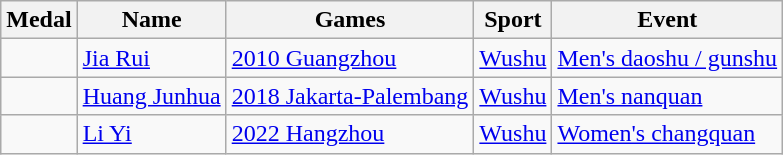<table class="wikitable">
<tr>
<th>Medal</th>
<th>Name</th>
<th>Games</th>
<th>Sport</th>
<th>Event</th>
</tr>
<tr>
<td></td>
<td><a href='#'>Jia Rui</a></td>
<td><a href='#'>2010 Guangzhou</a></td>
<td><a href='#'>Wushu</a></td>
<td><a href='#'>Men's daoshu / gunshu</a></td>
</tr>
<tr>
<td></td>
<td><a href='#'>Huang Junhua</a></td>
<td><a href='#'>2018 Jakarta-Palembang</a></td>
<td><a href='#'>Wushu</a></td>
<td><a href='#'>Men's nanquan</a></td>
</tr>
<tr>
<td></td>
<td><a href='#'>Li Yi</a></td>
<td><a href='#'>2022 Hangzhou</a></td>
<td><a href='#'>Wushu</a></td>
<td><a href='#'>Women's changquan</a></td>
</tr>
</table>
